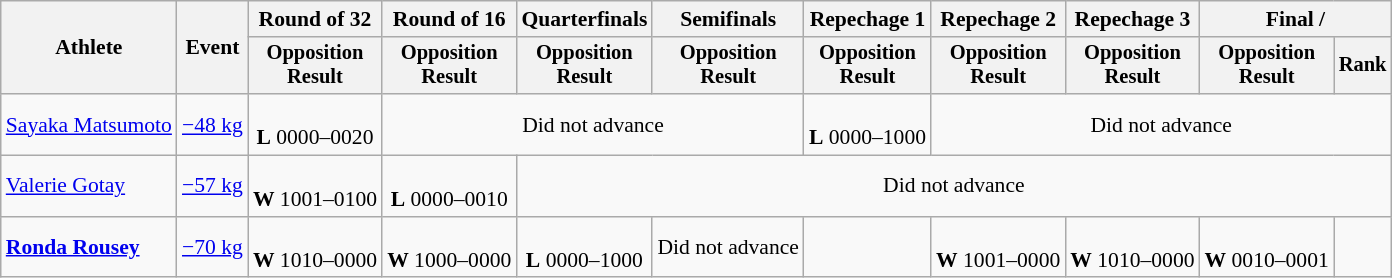<table class=wikitable style=font-size:90%;text-align:center>
<tr>
<th rowspan=2>Athlete</th>
<th rowspan=2>Event</th>
<th>Round of 32</th>
<th>Round of 16</th>
<th>Quarterfinals</th>
<th>Semifinals</th>
<th>Repechage 1</th>
<th>Repechage 2</th>
<th>Repechage 3</th>
<th colspan=2>Final / </th>
</tr>
<tr style=font-size:95%>
<th>Opposition<br>Result</th>
<th>Opposition<br>Result</th>
<th>Opposition<br>Result</th>
<th>Opposition<br>Result</th>
<th>Opposition<br>Result</th>
<th>Opposition<br>Result</th>
<th>Opposition<br>Result</th>
<th>Opposition<br>Result</th>
<th>Rank</th>
</tr>
<tr>
<td align=left><a href='#'>Sayaka Matsumoto</a></td>
<td align=left><a href='#'>−48 kg</a></td>
<td><br><strong>L</strong> 0000–0020</td>
<td colspan=3>Did not advance</td>
<td><br><strong>L</strong> 0000–1000</td>
<td colspan=4>Did not advance</td>
</tr>
<tr>
<td align=left><a href='#'>Valerie Gotay</a></td>
<td align=left><a href='#'>−57 kg</a></td>
<td><br><strong>W</strong> 1001–0100</td>
<td><br><strong>L</strong> 0000–0010</td>
<td colspan=7>Did not advance</td>
</tr>
<tr>
<td align=left><strong><a href='#'>Ronda Rousey</a></strong></td>
<td align=left><a href='#'>−70 kg</a></td>
<td><br> <strong>W</strong> 1010–0000</td>
<td><br><strong>W</strong> 1000–0000</td>
<td><br><strong>L</strong> 0000–1000</td>
<td>Did not advance</td>
<td></td>
<td><br><strong>W</strong> 1001–0000</td>
<td><br><strong>W</strong> 1010–0000</td>
<td><br><strong>W</strong> 0010–0001</td>
<td></td>
</tr>
</table>
